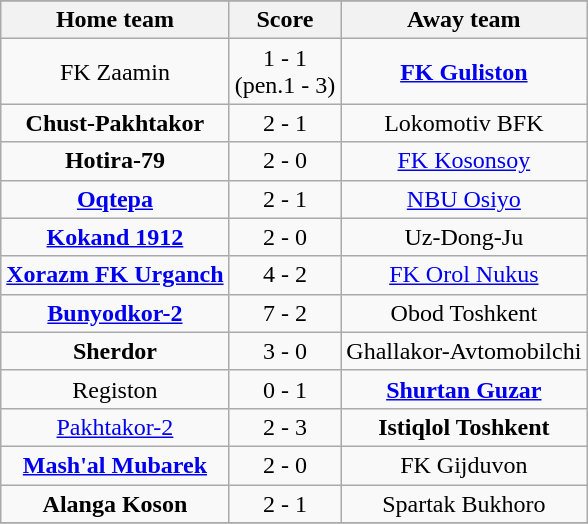<table class="wikitable" style="text-align: center">
<tr>
</tr>
<tr>
<th>Home team</th>
<th>Score</th>
<th>Away team</th>
</tr>
<tr>
<td>FK Zaamin</td>
<td>1 - 1<br> (pen.1 - 3)</td>
<td><strong><a href='#'>FK Guliston</a></strong></td>
</tr>
<tr>
<td><strong>Chust-Pakhtakor</strong></td>
<td>2 - 1</td>
<td>Lokomotiv BFK</td>
</tr>
<tr>
<td><strong>Hotira-79</strong></td>
<td>2 - 0</td>
<td><a href='#'>FK Kosonsoy</a></td>
</tr>
<tr>
<td><strong><a href='#'>Oqtepa</a></strong></td>
<td>2 - 1</td>
<td><a href='#'>NBU Osiyo</a></td>
</tr>
<tr>
<td><strong><a href='#'>Kokand 1912</a></strong></td>
<td>2 - 0</td>
<td>Uz-Dong-Ju</td>
</tr>
<tr>
<td><strong><a href='#'>Xorazm FK Urganch</a></strong></td>
<td>4 - 2</td>
<td><a href='#'>FK Orol Nukus</a></td>
</tr>
<tr>
<td><strong><a href='#'>Bunyodkor-2</a></strong></td>
<td>7 - 2</td>
<td>Obod Toshkent</td>
</tr>
<tr>
<td><strong>Sherdor</strong></td>
<td>3 - 0</td>
<td>Ghallakor-Avtomobilchi</td>
</tr>
<tr>
<td>Registon</td>
<td>0 - 1</td>
<td><strong><a href='#'>Shurtan Guzar</a></strong></td>
</tr>
<tr>
<td><a href='#'>Pakhtakor-2</a></td>
<td>2 - 3</td>
<td><strong>Istiqlol Toshkent</strong></td>
</tr>
<tr>
<td><strong><a href='#'>Mash'al Mubarek</a></strong></td>
<td>2 - 0</td>
<td>FK Gijduvon</td>
</tr>
<tr>
<td><strong>Alanga Koson</strong></td>
<td>2 - 1</td>
<td>Spartak Bukhoro</td>
</tr>
<tr>
</tr>
</table>
